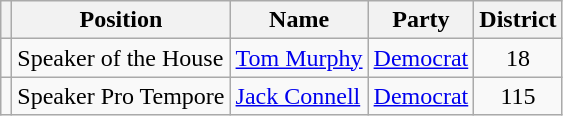<table class="wikitable">
<tr>
<th></th>
<th>Position</th>
<th>Name</th>
<th>Party</th>
<th>District</th>
</tr>
<tr>
<td></td>
<td>Speaker of the House</td>
<td><a href='#'>Tom Murphy</a></td>
<td><a href='#'>Democrat</a></td>
<td align=center>18</td>
</tr>
<tr>
<td></td>
<td>Speaker Pro Tempore</td>
<td><a href='#'>Jack Connell</a></td>
<td><a href='#'>Democrat</a></td>
<td align=center>115</td>
</tr>
</table>
